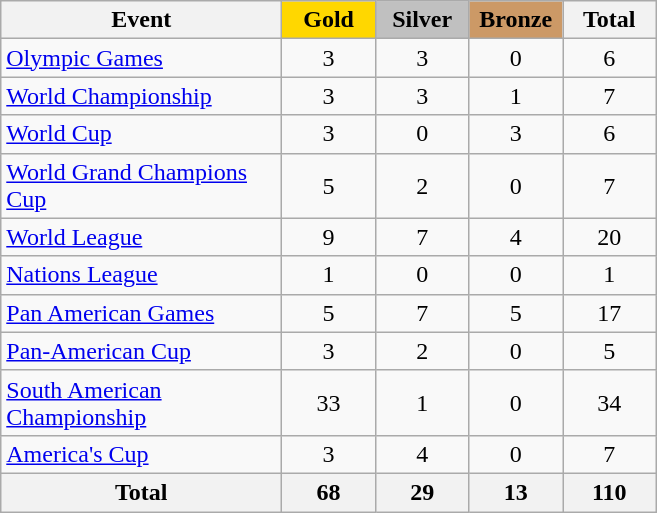<table class="wikitable sortable" style="text-align:center;">
<tr>
<th width=180>Event</th>
<th scope="col" style="background:gold; width:55px;">Gold</th>
<th scope="col" style="background:silver; width:55px;">Silver</th>
<th scope="col" style="background:#cc9966; width:55px;">Bronze</th>
<th width=55>Total</th>
</tr>
<tr>
<td align=left><a href='#'>Olympic Games</a></td>
<td>3</td>
<td>3</td>
<td>0</td>
<td>6</td>
</tr>
<tr>
<td align=left><a href='#'>World Championship</a></td>
<td>3</td>
<td>3</td>
<td>1</td>
<td>7</td>
</tr>
<tr>
<td align=left><a href='#'>World Cup</a></td>
<td>3</td>
<td>0</td>
<td>3</td>
<td>6</td>
</tr>
<tr>
<td align=left><a href='#'>World Grand Champions Cup</a></td>
<td>5</td>
<td>2</td>
<td>0</td>
<td>7</td>
</tr>
<tr>
<td align=left><a href='#'>World League</a></td>
<td>9</td>
<td>7</td>
<td>4</td>
<td>20</td>
</tr>
<tr>
<td align=left><a href='#'>Nations League</a></td>
<td>1</td>
<td>0</td>
<td>0</td>
<td>1</td>
</tr>
<tr>
<td align=left><a href='#'>Pan American Games</a></td>
<td>5</td>
<td>7</td>
<td>5</td>
<td>17</td>
</tr>
<tr>
<td align=left><a href='#'>Pan-American Cup</a></td>
<td>3</td>
<td>2</td>
<td>0</td>
<td>5</td>
</tr>
<tr>
<td align=left><a href='#'>South American Championship</a></td>
<td>33</td>
<td>1</td>
<td>0</td>
<td>34</td>
</tr>
<tr>
<td align=left><a href='#'>America's Cup</a></td>
<td>3</td>
<td>4</td>
<td>0</td>
<td>7</td>
</tr>
<tr>
<th>Total</th>
<th>68</th>
<th>29</th>
<th>13</th>
<th>110</th>
</tr>
</table>
